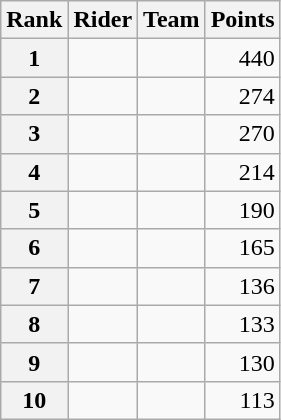<table class="wikitable">
<tr>
<th scope="col">Rank</th>
<th scope="col">Rider</th>
<th scope="col">Team</th>
<th scope="col">Points</th>
</tr>
<tr>
<th scope="row">1</th>
<td> </td>
<td></td>
<td style="text-align:right;">440</td>
</tr>
<tr>
<th scope="row">2</th>
<td></td>
<td></td>
<td style="text-align:right;">274</td>
</tr>
<tr>
<th scope="row">3</th>
<td></td>
<td></td>
<td style="text-align:right;">270</td>
</tr>
<tr>
<th scope="row">4</th>
<td> </td>
<td></td>
<td style="text-align:right;">214</td>
</tr>
<tr>
<th scope="row">5</th>
<td></td>
<td></td>
<td style="text-align:right;">190</td>
</tr>
<tr>
<th scope="row">6</th>
<td> </td>
<td></td>
<td style="text-align:right;">165</td>
</tr>
<tr>
<th scope="row">7</th>
<td></td>
<td></td>
<td style="text-align:right;">136</td>
</tr>
<tr>
<th scope="row">8</th>
<td> </td>
<td></td>
<td style="text-align:right;">133</td>
</tr>
<tr>
<th scope="row">9</th>
<td></td>
<td></td>
<td style="text-align:right;">130</td>
</tr>
<tr>
<th scope="row">10</th>
<td></td>
<td></td>
<td style="text-align:right;">113</td>
</tr>
</table>
